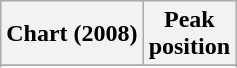<table class="wikitable">
<tr>
<th>Chart (2008)</th>
<th>Peak<br>position</th>
</tr>
<tr>
</tr>
<tr>
</tr>
<tr>
</tr>
<tr>
</tr>
</table>
